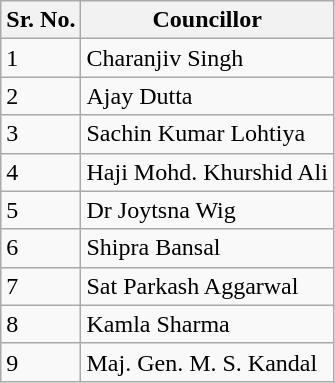<table class="wikitable sortable">
<tr>
<th>Sr. No.</th>
<th>Councillor</th>
</tr>
<tr>
<td>1</td>
<td>Charanjiv Singh</td>
</tr>
<tr>
<td>2</td>
<td>Ajay Dutta</td>
</tr>
<tr>
<td>3</td>
<td>Sachin Kumar Lohtiya</td>
</tr>
<tr>
<td>4</td>
<td>Haji Mohd. Khurshid Ali</td>
</tr>
<tr>
<td>5</td>
<td>Dr Joytsna Wig</td>
</tr>
<tr>
<td>6</td>
<td>Shipra Bansal</td>
</tr>
<tr>
<td>7</td>
<td>Sat Parkash Aggarwal</td>
</tr>
<tr>
<td>8</td>
<td>Kamla Sharma</td>
</tr>
<tr>
<td>9</td>
<td>Maj. Gen. M. S. Kandal</td>
</tr>
</table>
